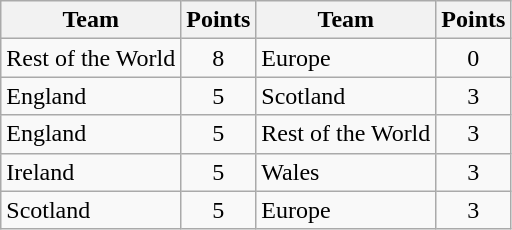<table class="wikitable" style="text-align:center">
<tr>
<th>Team</th>
<th>Points</th>
<th>Team</th>
<th>Points</th>
</tr>
<tr>
<td align=left>Rest of the World</td>
<td>8</td>
<td align=left> Europe</td>
<td>0</td>
</tr>
<tr>
<td align=left> England</td>
<td>5</td>
<td align=left> Scotland</td>
<td>3</td>
</tr>
<tr>
<td align=left> England</td>
<td>5</td>
<td align=left>Rest of the World</td>
<td>3</td>
</tr>
<tr>
<td align=left> Ireland</td>
<td>5</td>
<td align=left> Wales</td>
<td>3</td>
</tr>
<tr>
<td align=left> Scotland</td>
<td>5</td>
<td align=left> Europe</td>
<td>3</td>
</tr>
</table>
